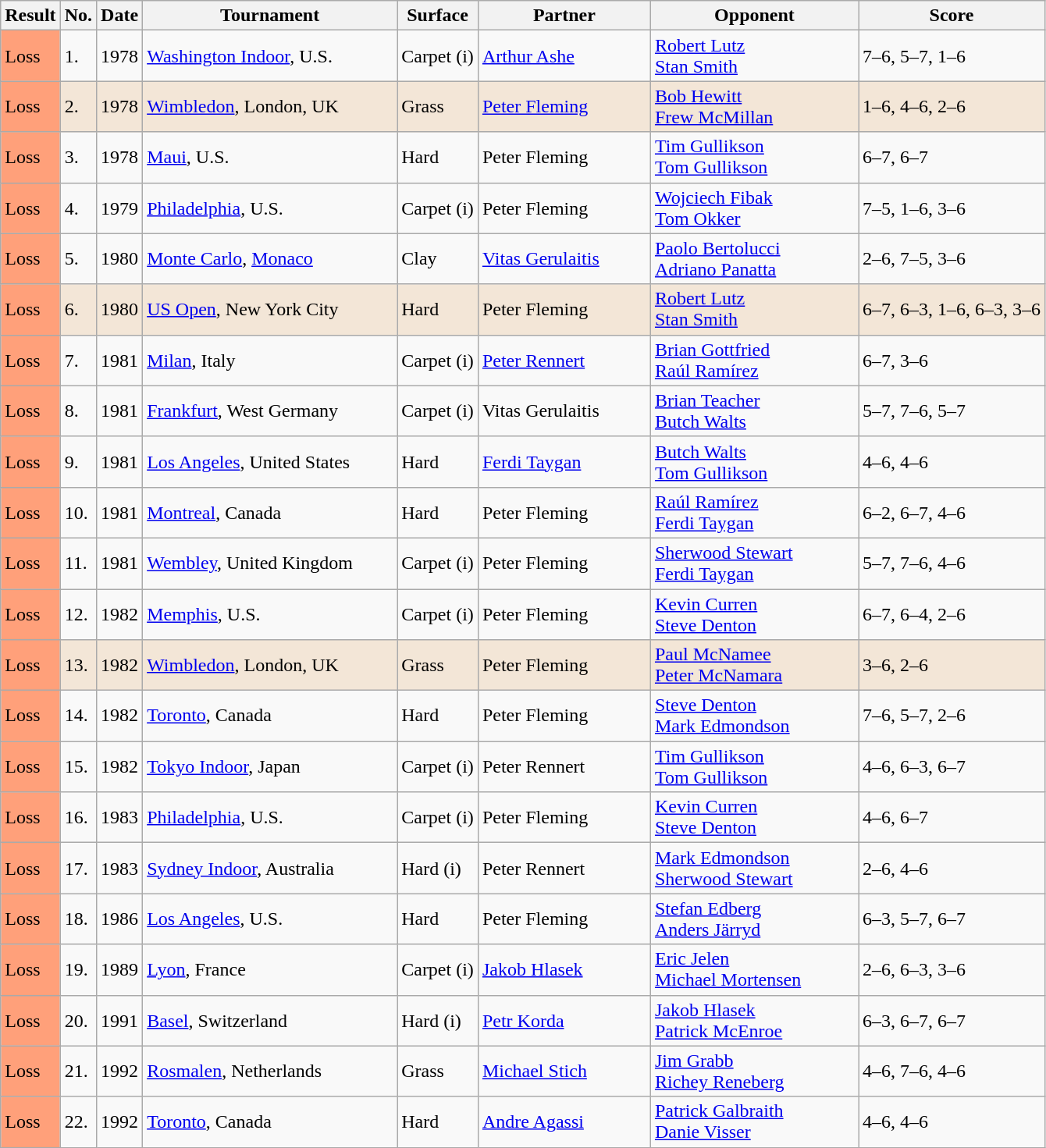<table class="sortable wikitable">
<tr>
<th>Result</th>
<th>No.</th>
<th>Date</th>
<th width=210>Tournament</th>
<th>Surface</th>
<th width=140>Partner</th>
<th style="width:170px">Opponent</th>
<th class=unsortable>Score</th>
</tr>
<tr>
<td style=background:#ffa07a>Loss</td>
<td>1.</td>
<td>1978</td>
<td><a href='#'>Washington Indoor</a>, U.S.</td>
<td>Carpet (i)</td>
<td> <a href='#'>Arthur Ashe</a></td>
<td> <a href='#'>Robert Lutz</a><br> <a href='#'>Stan Smith</a></td>
<td>7–6, 5–7, 1–6</td>
</tr>
<tr style=background:#f3e6d7>
<td style=background:#ffa07a>Loss</td>
<td>2.</td>
<td>1978</td>
<td><a href='#'>Wimbledon</a>, London, UK</td>
<td>Grass</td>
<td> <a href='#'>Peter Fleming</a></td>
<td> <a href='#'>Bob Hewitt</a><br> <a href='#'>Frew McMillan</a></td>
<td>1–6, 4–6, 2–6</td>
</tr>
<tr>
<td style=background:#ffa07a>Loss</td>
<td>3.</td>
<td>1978</td>
<td><a href='#'>Maui</a>, U.S.</td>
<td>Hard</td>
<td> Peter Fleming</td>
<td> <a href='#'>Tim Gullikson</a><br> <a href='#'>Tom Gullikson</a></td>
<td>6–7, 6–7</td>
</tr>
<tr>
<td style=background:#ffa07a>Loss</td>
<td>4.</td>
<td>1979</td>
<td><a href='#'>Philadelphia</a>, U.S.</td>
<td>Carpet (i)</td>
<td> Peter Fleming</td>
<td> <a href='#'>Wojciech Fibak</a><br> <a href='#'>Tom Okker</a></td>
<td>7–5, 1–6, 3–6</td>
</tr>
<tr>
<td style=background:#ffa07a>Loss</td>
<td>5.</td>
<td>1980</td>
<td><a href='#'>Monte Carlo</a>, <a href='#'>Monaco</a></td>
<td>Clay</td>
<td> <a href='#'>Vitas Gerulaitis</a></td>
<td> <a href='#'>Paolo Bertolucci</a><br> <a href='#'>Adriano Panatta</a></td>
<td>2–6, 7–5, 3–6</td>
</tr>
<tr style=background:#f3e6d7>
<td style=background:#ffa07a>Loss</td>
<td>6.</td>
<td>1980</td>
<td><a href='#'>US Open</a>, New York City</td>
<td>Hard</td>
<td> Peter Fleming</td>
<td> <a href='#'>Robert Lutz</a><br> <a href='#'>Stan Smith</a></td>
<td>6–7, 6–3, 1–6, 6–3, 3–6</td>
</tr>
<tr>
<td style=background:#ffa07a>Loss</td>
<td>7.</td>
<td>1981</td>
<td><a href='#'>Milan</a>, Italy</td>
<td>Carpet (i)</td>
<td> <a href='#'>Peter Rennert</a></td>
<td> <a href='#'>Brian Gottfried</a><br> <a href='#'>Raúl Ramírez</a></td>
<td>6–7, 3–6</td>
</tr>
<tr>
<td style=background:#ffa07a>Loss</td>
<td>8.</td>
<td>1981</td>
<td><a href='#'>Frankfurt</a>, West Germany</td>
<td>Carpet (i)</td>
<td> Vitas Gerulaitis</td>
<td> <a href='#'>Brian Teacher</a><br> <a href='#'>Butch Walts</a></td>
<td>5–7, 7–6, 5–7</td>
</tr>
<tr>
<td style=background:#ffa07a>Loss</td>
<td>9.</td>
<td>1981</td>
<td><a href='#'>Los Angeles</a>, United States</td>
<td>Hard</td>
<td> <a href='#'>Ferdi Taygan</a></td>
<td> <a href='#'>Butch Walts</a><br> <a href='#'>Tom Gullikson</a></td>
<td>4–6, 4–6</td>
</tr>
<tr>
<td style=background:#ffa07a>Loss</td>
<td>10.</td>
<td>1981</td>
<td><a href='#'>Montreal</a>, Canada</td>
<td>Hard</td>
<td> Peter Fleming</td>
<td> <a href='#'>Raúl Ramírez</a><br> <a href='#'>Ferdi Taygan</a></td>
<td>6–2, 6–7, 4–6</td>
</tr>
<tr>
<td style=background:#ffa07a>Loss</td>
<td>11.</td>
<td>1981</td>
<td><a href='#'>Wembley</a>, United Kingdom</td>
<td>Carpet (i)</td>
<td> Peter Fleming</td>
<td> <a href='#'>Sherwood Stewart</a><br> <a href='#'>Ferdi Taygan</a></td>
<td>5–7, 7–6, 4–6</td>
</tr>
<tr>
<td style=background:#ffa07a>Loss</td>
<td>12.</td>
<td>1982</td>
<td><a href='#'>Memphis</a>, U.S.</td>
<td>Carpet (i)</td>
<td> Peter Fleming</td>
<td> <a href='#'>Kevin Curren</a><br> <a href='#'>Steve Denton</a></td>
<td>6–7, 6–4, 2–6</td>
</tr>
<tr style=background:#f3e6d7>
<td style=background:#ffa07a>Loss</td>
<td>13.</td>
<td>1982</td>
<td><a href='#'>Wimbledon</a>, London, UK</td>
<td>Grass</td>
<td> Peter Fleming</td>
<td> <a href='#'>Paul McNamee</a><br> <a href='#'>Peter McNamara</a></td>
<td>3–6, 2–6</td>
</tr>
<tr>
<td style=background:#ffa07a>Loss</td>
<td>14.</td>
<td>1982</td>
<td><a href='#'>Toronto</a>, Canada</td>
<td>Hard</td>
<td> Peter Fleming</td>
<td> <a href='#'>Steve Denton</a><br> <a href='#'>Mark Edmondson</a></td>
<td>7–6, 5–7, 2–6</td>
</tr>
<tr>
<td style=background:#ffa07a>Loss</td>
<td>15.</td>
<td>1982</td>
<td><a href='#'>Tokyo Indoor</a>, Japan</td>
<td>Carpet (i)</td>
<td> Peter Rennert</td>
<td> <a href='#'>Tim Gullikson</a><br> <a href='#'>Tom Gullikson</a></td>
<td>4–6, 6–3, 6–7</td>
</tr>
<tr>
<td style=background:#ffa07a>Loss</td>
<td>16.</td>
<td>1983</td>
<td><a href='#'>Philadelphia</a>, U.S.</td>
<td>Carpet (i)</td>
<td> Peter Fleming</td>
<td> <a href='#'>Kevin Curren</a><br> <a href='#'>Steve Denton</a></td>
<td>4–6, 6–7</td>
</tr>
<tr>
<td style=background:#ffa07a>Loss</td>
<td>17.</td>
<td>1983</td>
<td><a href='#'>Sydney Indoor</a>, Australia</td>
<td>Hard (i)</td>
<td> Peter Rennert</td>
<td> <a href='#'>Mark Edmondson</a><br> <a href='#'>Sherwood Stewart</a></td>
<td>2–6, 4–6</td>
</tr>
<tr>
<td style=background:#ffa07a>Loss</td>
<td>18.</td>
<td>1986</td>
<td><a href='#'>Los Angeles</a>, U.S.</td>
<td>Hard</td>
<td> Peter Fleming</td>
<td> <a href='#'>Stefan Edberg</a><br> <a href='#'>Anders Järryd</a></td>
<td>6–3, 5–7, 6–7</td>
</tr>
<tr>
<td style=background:#ffa07a>Loss</td>
<td>19.</td>
<td>1989</td>
<td><a href='#'>Lyon</a>, France</td>
<td>Carpet (i)</td>
<td> <a href='#'>Jakob Hlasek</a></td>
<td> <a href='#'>Eric Jelen</a><br> <a href='#'>Michael Mortensen</a></td>
<td>2–6, 6–3, 3–6</td>
</tr>
<tr>
<td style=background:#ffa07a>Loss</td>
<td>20.</td>
<td>1991</td>
<td><a href='#'>Basel</a>, Switzerland</td>
<td>Hard (i)</td>
<td> <a href='#'>Petr Korda</a></td>
<td> <a href='#'>Jakob Hlasek</a><br> <a href='#'>Patrick McEnroe</a></td>
<td>6–3, 6–7, 6–7</td>
</tr>
<tr>
<td style=background:#ffa07a>Loss</td>
<td>21.</td>
<td>1992</td>
<td><a href='#'>Rosmalen</a>, Netherlands</td>
<td>Grass</td>
<td> <a href='#'>Michael Stich</a></td>
<td> <a href='#'>Jim Grabb</a><br> <a href='#'>Richey Reneberg</a></td>
<td>4–6, 7–6, 4–6</td>
</tr>
<tr>
<td style=background:#ffa07a>Loss</td>
<td>22.</td>
<td>1992</td>
<td><a href='#'>Toronto</a>, Canada</td>
<td>Hard</td>
<td> <a href='#'>Andre Agassi</a></td>
<td> <a href='#'>Patrick Galbraith</a><br> <a href='#'>Danie Visser</a></td>
<td>4–6, 4–6</td>
</tr>
</table>
